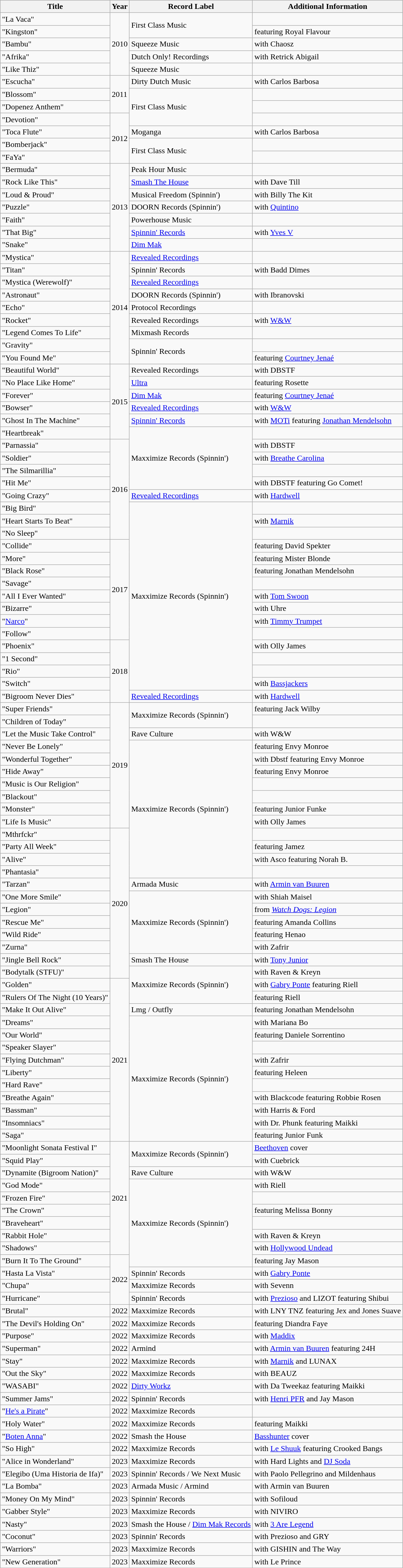<table class="wikitable plainrowheaders">
<tr>
<th>Title</th>
<th>Year</th>
<th>Record Label</th>
<th>Additional Information</th>
</tr>
<tr>
<td>"La Vaca"</td>
<td rowspan="5">2010</td>
<td rowspan="2">First Class Music</td>
<td></td>
</tr>
<tr>
<td>"Kingston"</td>
<td>featuring Royal Flavour</td>
</tr>
<tr>
<td>"Bambu"</td>
<td>Squeeze Music</td>
<td>with Chaosz</td>
</tr>
<tr>
<td>"Afrika"</td>
<td>Dutch Only! Recordings</td>
<td>with Retrick Abigail</td>
</tr>
<tr>
<td>"Like Thiz"</td>
<td>Squeeze Music</td>
<td></td>
</tr>
<tr>
<td>"Escucha"</td>
<td rowspan="3">2011</td>
<td>Dirty Dutch Music</td>
<td>with Carlos Barbosa</td>
</tr>
<tr>
<td>"Blossom"</td>
<td rowspan="3">First Class Music</td>
<td></td>
</tr>
<tr>
<td>"Dopenez Anthem"</td>
<td></td>
</tr>
<tr>
<td>"Devotion"</td>
<td rowspan="4">2012</td>
<td></td>
</tr>
<tr>
<td>"Toca Flute"</td>
<td>Moganga</td>
<td>with Carlos Barbosa</td>
</tr>
<tr>
<td>"Bomberjack"</td>
<td rowspan="2">First Class Music</td>
<td></td>
</tr>
<tr>
<td>"FaYa"</td>
<td></td>
</tr>
<tr>
<td>"Bermuda"</td>
<td rowspan="7">2013</td>
<td>Peak Hour Music</td>
<td></td>
</tr>
<tr>
<td>"Rock Like This"</td>
<td><a href='#'>Smash The House</a></td>
<td>with Dave Till</td>
</tr>
<tr>
<td>"Loud & Proud"</td>
<td>Musical Freedom (Spinnin')</td>
<td>with Billy The Kit</td>
</tr>
<tr>
<td>"Puzzle"</td>
<td>DOORN Records (Spinnin')</td>
<td>with <a href='#'>Quintino</a></td>
</tr>
<tr>
<td>"Faith"</td>
<td>Powerhouse Music</td>
<td></td>
</tr>
<tr>
<td>"That Big"</td>
<td><a href='#'>Spinnin' Records</a></td>
<td>with <a href='#'>Yves V</a></td>
</tr>
<tr>
<td>"Snake"</td>
<td><a href='#'>Dim Mak</a></td>
<td></td>
</tr>
<tr>
<td>"Mystica"</td>
<td rowspan="9">2014</td>
<td><a href='#'>Revealed Recordings</a></td>
<td></td>
</tr>
<tr>
<td>"Titan"</td>
<td>Spinnin' Records</td>
<td>with Badd Dimes</td>
</tr>
<tr>
<td>"Mystica (Werewolf)"</td>
<td><a href='#'>Revealed Recordings</a></td>
<td></td>
</tr>
<tr>
<td>"Astronaut"</td>
<td>DOORN Records (Spinnin')</td>
<td>with Ibranovski</td>
</tr>
<tr>
<td>"Echo"</td>
<td>Protocol Recordings</td>
<td></td>
</tr>
<tr>
<td>"Rocket"</td>
<td>Revealed Recordings</td>
<td>with <a href='#'>W&W</a></td>
</tr>
<tr>
<td>"Legend Comes To Life"</td>
<td>Mixmash Records</td>
<td></td>
</tr>
<tr>
<td>"Gravity"</td>
<td rowspan="2">Spinnin' Records</td>
<td></td>
</tr>
<tr>
<td>"You Found Me"</td>
<td>featuring <a href='#'>Courtney Jenaé</a></td>
</tr>
<tr>
<td>"Beautiful World"</td>
<td rowspan="6">2015</td>
<td>Revealed Recordings</td>
<td>with DBSTF</td>
</tr>
<tr>
<td>"No Place Like Home"</td>
<td><a href='#'>Ultra</a></td>
<td>featuring Rosette</td>
</tr>
<tr>
<td>"Forever"</td>
<td><a href='#'>Dim Mak</a></td>
<td>featuring <a href='#'>Courtney Jenaé</a></td>
</tr>
<tr>
<td>"Bowser"</td>
<td><a href='#'>Revealed Recordings</a></td>
<td>with <a href='#'>W&W</a></td>
</tr>
<tr>
<td>"Ghost In The Machine"</td>
<td><a href='#'>Spinnin' Records</a></td>
<td>with <a href='#'>MOTi</a> featuring <a href='#'>Jonathan Mendelsohn</a></td>
</tr>
<tr>
<td>"Heartbreak"</td>
<td rowspan="5">Maxximize Records (Spinnin')</td>
<td></td>
</tr>
<tr>
<td>"Parnassia"</td>
<td rowspan="8">2016</td>
<td>with DBSTF</td>
</tr>
<tr>
<td>"Soldier"</td>
<td>with <a href='#'>Breathe Carolina</a></td>
</tr>
<tr>
<td>"The Silmarillia"</td>
<td></td>
</tr>
<tr>
<td>"Hit Me"</td>
<td>with DBSTF featuring Go Comet!</td>
</tr>
<tr>
<td>"Going Crazy"</td>
<td><a href='#'>Revealed Recordings</a></td>
<td>with <a href='#'>Hardwell</a></td>
</tr>
<tr>
<td>"Big Bird"</td>
<td rowspan="15">Maxximize Records (Spinnin')</td>
<td></td>
</tr>
<tr>
<td>"Heart Starts To Beat"</td>
<td>with <a href='#'>Marnik</a></td>
</tr>
<tr>
<td>"No Sleep"</td>
<td></td>
</tr>
<tr>
<td>"Collide"</td>
<td rowspan="8">2017</td>
<td>featuring David Spekter</td>
</tr>
<tr>
<td>"More"</td>
<td>featuring Mister Blonde</td>
</tr>
<tr>
<td>"Black Rose"</td>
<td>featuring Jonathan Mendelsohn</td>
</tr>
<tr>
<td>"Savage"</td>
<td></td>
</tr>
<tr>
<td>"All I Ever Wanted"</td>
<td>with <a href='#'>Tom Swoon</a></td>
</tr>
<tr>
<td>"Bizarre"</td>
<td>with Uhre</td>
</tr>
<tr>
<td>"<a href='#'>Narco</a>"</td>
<td>with <a href='#'>Timmy Trumpet</a></td>
</tr>
<tr>
<td>"Follow"</td>
<td></td>
</tr>
<tr>
<td>"Phoenix"</td>
<td rowspan="5">2018</td>
<td>with Olly James</td>
</tr>
<tr>
<td>"1 Second"</td>
<td></td>
</tr>
<tr>
<td>"Rio"</td>
<td></td>
</tr>
<tr>
<td>"Switch"</td>
<td>with <a href='#'>Bassjackers</a></td>
</tr>
<tr>
<td>"Bigroom Never Dies"</td>
<td><a href='#'>Revealed Recordings</a></td>
<td>with <a href='#'>Hardwell</a></td>
</tr>
<tr>
<td>"Super Friends"</td>
<td rowspan=10">2019</td>
<td rowspan="2">Maxximize Records (Spinnin')</td>
<td>featuring Jack Wilby</td>
</tr>
<tr>
<td>"Children of Today"</td>
<td></td>
</tr>
<tr>
<td>"Let the Music Take Control"</td>
<td>Rave Culture</td>
<td>with W&W</td>
</tr>
<tr>
<td>"Never Be Lonely"</td>
<td rowspan="11">Maxximize Records (Spinnin')</td>
<td>featuring Envy Monroe</td>
</tr>
<tr>
<td>"Wonderful Together"</td>
<td>with Dbstf featuring Envy Monroe</td>
</tr>
<tr>
<td>"Hide Away"</td>
<td>featuring Envy Monroe</td>
</tr>
<tr>
<td>"Music is Our Religion"</td>
<td></td>
</tr>
<tr>
<td>"Blackout"</td>
<td></td>
</tr>
<tr>
<td>"Monster"</td>
<td>featuring Junior Funke</td>
</tr>
<tr>
<td>"Life Is Music"</td>
<td>with Olly James</td>
</tr>
<tr>
<td>"Mthrfckr"</td>
<td rowspan="12">2020</td>
<td></td>
</tr>
<tr>
<td>"Party All Week"</td>
<td>featuring Jamez</td>
</tr>
<tr>
<td>"Alive"</td>
<td>with Asco featuring Norah B.</td>
</tr>
<tr>
<td>"Phantasia"</td>
<td></td>
</tr>
<tr>
<td>"Tarzan"</td>
<td>Armada Music</td>
<td>with <a href='#'>Armin van Buuren</a></td>
</tr>
<tr>
<td>"One More Smile"</td>
<td rowspan="5">Maxximize Records (Spinnin')</td>
<td>with Shiah Maisel</td>
</tr>
<tr>
<td>"Legion"</td>
<td>from <em><a href='#'>Watch Dogs: Legion</a></em></td>
</tr>
<tr>
<td>"Rescue Me"</td>
<td>featuring Amanda Collins</td>
</tr>
<tr>
<td>"Wild Ride"</td>
<td>featuring Henao</td>
</tr>
<tr>
<td>"Zurna"</td>
<td>with Zafrir</td>
</tr>
<tr>
<td>"Jingle Bell Rock"</td>
<td>Smash The House</td>
<td>with <a href='#'>Tony Junior</a></td>
</tr>
<tr>
<td>"Bodytalk (STFU)"</td>
<td rowspan="3">Maxximize Records (Spinnin')</td>
<td>with Raven & Kreyn</td>
</tr>
<tr>
<td>"Golden"</td>
<td rowspan="13">2021</td>
<td>with <a href='#'>Gabry Ponte</a> featuring Riell</td>
</tr>
<tr>
<td>"Rulers Of The Night (10 Years)"</td>
<td>featuring Riell</td>
</tr>
<tr>
<td>"Make It Out Alive"</td>
<td>Lmg / Outfly</td>
<td>featuring Jonathan Mendelsohn</td>
</tr>
<tr>
<td>"Dreams"</td>
<td rowspan="10">Maxximize Records (Spinnin')</td>
<td>with Mariana Bo</td>
</tr>
<tr>
<td>"Our World"</td>
<td>featuring Daniele Sorrentino</td>
</tr>
<tr>
<td>"Speaker Slayer"</td>
<td></td>
</tr>
<tr>
<td>"Flying Dutchman"</td>
<td>with Zafrir</td>
</tr>
<tr>
<td>"Liberty"</td>
<td>featuring Heleen</td>
</tr>
<tr>
<td>"Hard Rave"</td>
<td></td>
</tr>
<tr>
<td>"Breathe Again"</td>
<td>with Blackcode featuring Robbie Rosen</td>
</tr>
<tr>
<td>"Bassman"</td>
<td>with Harris & Ford</td>
</tr>
<tr>
<td>"Insomniacs"</td>
<td>with Dr. Phunk featuring Maikki</td>
</tr>
<tr>
<td>"Saga"</td>
<td>featuring Junior Funk</td>
</tr>
<tr>
<td>"Moonlight Sonata Festival I"</td>
<td rowspan="9">2021</td>
<td rowspan="2">Maxximize Records (Spinnin')</td>
<td><a href='#'>Beethoven</a> cover</td>
</tr>
<tr>
<td>"Squid Play"</td>
<td>with Cuebrick</td>
</tr>
<tr>
<td>"Dynamite (Bigroom Nation)"</td>
<td>Rave Culture</td>
<td>with W&W</td>
</tr>
<tr>
<td>"God Mode"</td>
<td rowspan="7">Maxximize Records (Spinnin')</td>
<td>with Riell</td>
</tr>
<tr>
<td>"Frozen Fire"</td>
<td></td>
</tr>
<tr>
<td>"The Crown"</td>
<td>featuring Melissa Bonny</td>
</tr>
<tr>
<td>"Braveheart"</td>
</tr>
<tr>
<td>"Rabbit Hole"</td>
<td>with Raven & Kreyn</td>
</tr>
<tr>
<td>"Shadows"</td>
<td>with <a href='#'>Hollywood Undead</a></td>
</tr>
<tr>
<td>"Burn It To The Ground"</td>
<td rowspan="4">2022</td>
<td>featuring Jay Mason</td>
</tr>
<tr>
<td>"Hasta La Vista"</td>
<td>Spinnin' Records</td>
<td>with <a href='#'>Gabry Ponte</a></td>
</tr>
<tr>
<td>"Chupa"</td>
<td>Maxximize Records</td>
<td>with Sevenn</td>
</tr>
<tr>
<td>"Hurricane"</td>
<td>Spinnin' Records</td>
<td>with <a href='#'>Prezioso</a> and LIZOT featuring Shibui</td>
</tr>
<tr>
<td>"Brutal"</td>
<td>2022</td>
<td>Maxximize Records</td>
<td>with LNY TNZ featuring Jex and Jones Suave</td>
</tr>
<tr>
<td>"The Devil's Holding On"</td>
<td>2022</td>
<td>Maxximize Records</td>
<td>featuring Diandra Faye</td>
</tr>
<tr>
<td>"Purpose"</td>
<td>2022</td>
<td>Maxximize Records</td>
<td>with <a href='#'>Maddix</a></td>
</tr>
<tr>
<td>"Superman"</td>
<td>2022</td>
<td>Armind</td>
<td>with <a href='#'>Armin van Buuren</a> featuring 24H</td>
</tr>
<tr>
<td>"Stay"</td>
<td>2022</td>
<td>Maxximize Records</td>
<td>with <a href='#'>Marnik</a> and LUNAX</td>
</tr>
<tr>
<td>"Out the Sky"</td>
<td>2022</td>
<td>Maxximize Records</td>
<td>with BEAUZ</td>
</tr>
<tr>
<td>"WASABI"</td>
<td>2022</td>
<td><a href='#'>Dirty Workz</a></td>
<td>with Da Tweekaz featuring Maikki</td>
</tr>
<tr>
<td>"Summer Jams"</td>
<td>2022</td>
<td>Spinnin' Records</td>
<td>with <a href='#'>Henri PFR</a> and Jay Mason</td>
</tr>
<tr>
<td>"<a href='#'>He's a Pirate</a>"</td>
<td>2022</td>
<td>Maxximize Records</td>
<td></td>
</tr>
<tr>
<td>"Holy Water"</td>
<td>2022</td>
<td>Maxximize Records</td>
<td>featuring Maikki</td>
</tr>
<tr>
<td>"<a href='#'>Boten Anna</a>"</td>
<td>2022</td>
<td>Smash the House</td>
<td><a href='#'>Basshunter</a> cover</td>
</tr>
<tr>
<td>"So High"</td>
<td>2022</td>
<td>Maxximize Records</td>
<td>with <a href='#'>Le Shuuk</a> featuring Crooked Bangs</td>
</tr>
<tr>
<td>"Alice in Wonderland"</td>
<td>2023</td>
<td>Maxximize Records</td>
<td>with Hard Lights and <a href='#'>DJ Soda</a></td>
</tr>
<tr>
<td>"Elegibo (Uma Historia de Ifa)"</td>
<td>2023</td>
<td>Spinnin' Records / We Next Music</td>
<td>with Paolo Pellegrino and Mildenhaus</td>
</tr>
<tr>
<td>"La Bomba"</td>
<td>2023</td>
<td>Armada Music / Armind</td>
<td>with Armin van Buuren</td>
</tr>
<tr>
<td>"Money On My Mind"</td>
<td>2023</td>
<td>Spinnin' Records</td>
<td>with Sofiloud</td>
</tr>
<tr>
<td>"Gabber Style"</td>
<td>2023</td>
<td>Maxximize Records</td>
<td>with NIVIRO</td>
</tr>
<tr>
<td>"Nasty"</td>
<td>2023</td>
<td>Smash the House / <a href='#'>Dim Mak Records</a></td>
<td>with <a href='#'>3 Are Legend</a></td>
</tr>
<tr>
<td>"Coconut"</td>
<td>2023</td>
<td>Spinnin' Records</td>
<td>with Prezioso and GRY</td>
</tr>
<tr>
<td>"Warriors"</td>
<td>2023</td>
<td>Maxximize Records</td>
<td>with GISHIN and The Way</td>
</tr>
<tr>
<td>"New Generation"</td>
<td>2023</td>
<td>Maxximize Records</td>
<td>with Le Prince</td>
</tr>
</table>
